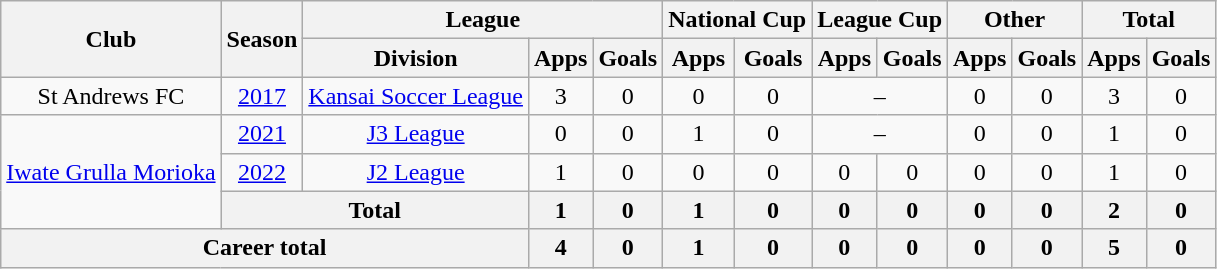<table class="wikitable" style="text-align: center">
<tr>
<th rowspan="2">Club</th>
<th rowspan="2">Season</th>
<th colspan="3">League</th>
<th colspan="2">National Cup</th>
<th colspan="2">League Cup</th>
<th colspan="2">Other</th>
<th colspan="2">Total</th>
</tr>
<tr>
<th>Division</th>
<th>Apps</th>
<th>Goals</th>
<th>Apps</th>
<th>Goals</th>
<th>Apps</th>
<th>Goals</th>
<th>Apps</th>
<th>Goals</th>
<th>Apps</th>
<th>Goals</th>
</tr>
<tr>
<td>St Andrews FC</td>
<td><a href='#'>2017</a></td>
<td><a href='#'>Kansai Soccer League</a></td>
<td>3</td>
<td>0</td>
<td>0</td>
<td>0</td>
<td colspan="2">–</td>
<td>0</td>
<td>0</td>
<td>3</td>
<td>0</td>
</tr>
<tr>
<td rowspan="3"><a href='#'>Iwate Grulla Morioka</a></td>
<td><a href='#'>2021</a></td>
<td><a href='#'>J3 League</a></td>
<td>0</td>
<td>0</td>
<td>1</td>
<td>0</td>
<td colspan="2">–</td>
<td>0</td>
<td>0</td>
<td>1</td>
<td>0</td>
</tr>
<tr>
<td><a href='#'>2022</a></td>
<td><a href='#'>J2 League</a></td>
<td>1</td>
<td>0</td>
<td>0</td>
<td>0</td>
<td>0</td>
<td>0</td>
<td>0</td>
<td>0</td>
<td>1</td>
<td>0</td>
</tr>
<tr>
<th colspan=2>Total</th>
<th>1</th>
<th>0</th>
<th>1</th>
<th>0</th>
<th>0</th>
<th>0</th>
<th>0</th>
<th>0</th>
<th>2</th>
<th>0</th>
</tr>
<tr>
<th colspan=3>Career total</th>
<th>4</th>
<th>0</th>
<th>1</th>
<th>0</th>
<th>0</th>
<th>0</th>
<th>0</th>
<th>0</th>
<th>5</th>
<th>0</th>
</tr>
</table>
